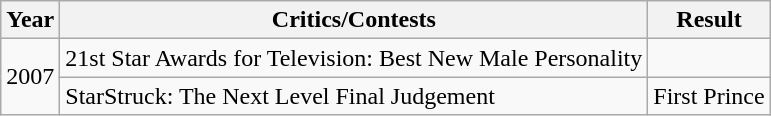<table class="wikitable">
<tr>
<th>Year</th>
<th>Critics/Contests</th>
<th>Result</th>
</tr>
<tr>
<td rowspan="2">2007</td>
<td>21st Star Awards for Television: Best New Male Personality</td>
<td></td>
</tr>
<tr>
<td>StarStruck: The Next Level Final Judgement</td>
<td>First Prince</td>
</tr>
</table>
